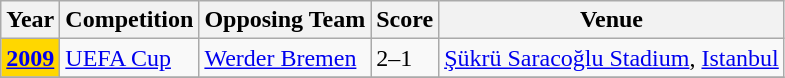<table class="wikitable">
<tr>
<th>Year</th>
<th>Competition</th>
<th>Opposing Team</th>
<th>Score</th>
<th>Venue</th>
</tr>
<tr>
<td bgcolor=Gold><strong><a href='#'>2009</a></strong></td>
<td><a href='#'>UEFA Cup</a></td>
<td> <a href='#'>Werder Bremen</a></td>
<td>2–1</td>
<td> <a href='#'>Şükrü Saracoğlu Stadium</a>, <a href='#'>Istanbul</a></td>
</tr>
<tr>
</tr>
</table>
